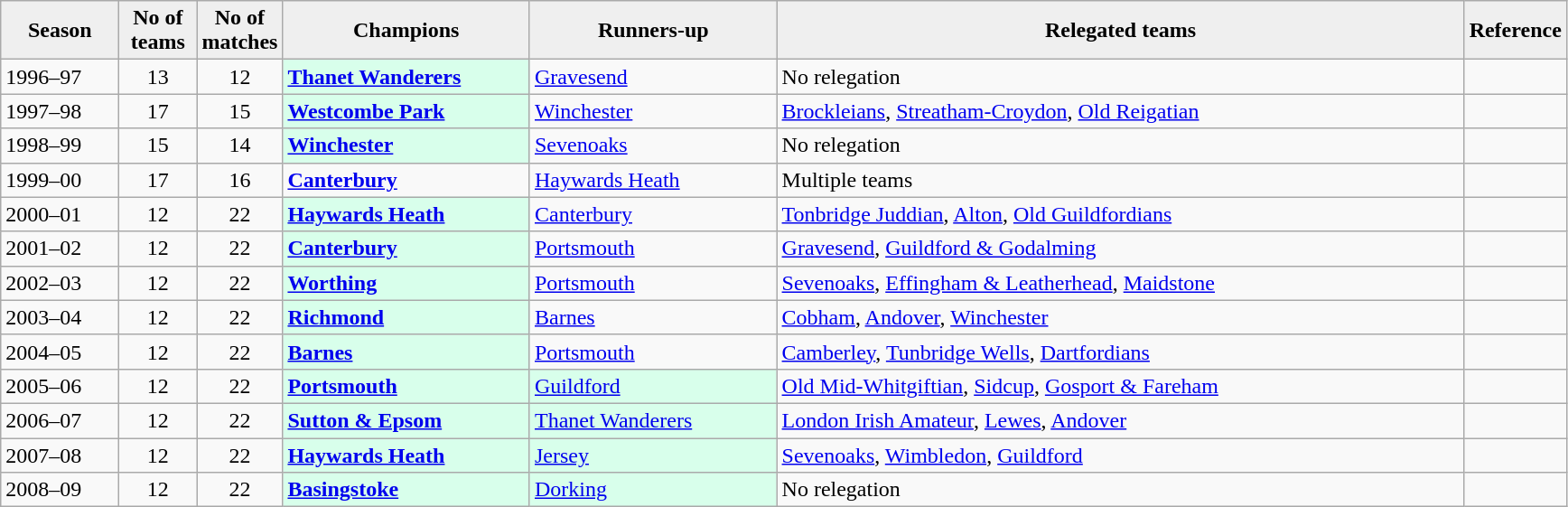<table class="wikitable">
<tr>
<th style="background:#efefef; width:80px;">Season</th>
<th style="background:#efefef; width:50px;">No of teams</th>
<th style="background:#efefef; width:50px;">No of matches</th>
<th style="background:#efefef; width:175px;">Champions</th>
<th style="background:#efefef; width:175px;">Runners-up</th>
<th style="background:#efefef; width:500px;">Relegated teams</th>
<th style="background:#efefef; width:50px;">Reference</th>
</tr>
<tr align=left>
<td>1996–97</td>
<td style="text-align: center;">13</td>
<td style="text-align: center;">12</td>
<td style="background:#d8ffeb;"><strong><a href='#'>Thanet Wanderers</a></strong></td>
<td><a href='#'>Gravesend</a></td>
<td>No relegation</td>
<td></td>
</tr>
<tr>
<td>1997–98</td>
<td style="text-align: center;">17</td>
<td style="text-align: center;">15</td>
<td style="background:#d8ffeb;"><strong><a href='#'>Westcombe Park</a></strong></td>
<td><a href='#'>Winchester</a></td>
<td><a href='#'>Brockleians</a>, <a href='#'>Streatham-Croydon</a>, <a href='#'>Old Reigatian</a></td>
<td></td>
</tr>
<tr>
<td>1998–99</td>
<td style="text-align: center;">15</td>
<td style="text-align: center;">14</td>
<td style="background:#d8ffeb;"><strong><a href='#'>Winchester</a></strong></td>
<td><a href='#'>Sevenoaks</a></td>
<td>No relegation</td>
<td></td>
</tr>
<tr>
<td>1999–00</td>
<td style="text-align: center;">17</td>
<td style="text-align: center;">16</td>
<td><strong><a href='#'>Canterbury</a></strong></td>
<td><a href='#'>Haywards Heath</a></td>
<td>Multiple teams</td>
<td></td>
</tr>
<tr>
<td>2000–01</td>
<td style="text-align: center;">12</td>
<td style="text-align: center;">22</td>
<td style="background:#d8ffeb;"><strong><a href='#'>Haywards Heath</a></strong></td>
<td><a href='#'>Canterbury</a></td>
<td><a href='#'>Tonbridge Juddian</a>, <a href='#'>Alton</a>, <a href='#'>Old Guildfordians</a></td>
<td></td>
</tr>
<tr>
<td>2001–02</td>
<td style="text-align: center;">12</td>
<td style="text-align: center;">22</td>
<td style="background:#d8ffeb;"><strong><a href='#'>Canterbury</a></strong></td>
<td><a href='#'>Portsmouth</a></td>
<td><a href='#'>Gravesend</a>, <a href='#'>Guildford & Godalming</a></td>
<td></td>
</tr>
<tr>
<td>2002–03</td>
<td style="text-align: center;">12</td>
<td style="text-align: center;">22</td>
<td style="background:#d8ffeb;"><strong><a href='#'>Worthing</a></strong></td>
<td><a href='#'>Portsmouth</a></td>
<td><a href='#'>Sevenoaks</a>, <a href='#'>Effingham & Leatherhead</a>, <a href='#'>Maidstone</a></td>
<td></td>
</tr>
<tr>
<td>2003–04</td>
<td style="text-align: center;">12</td>
<td style="text-align: center;">22</td>
<td style="background:#d8ffeb;"><strong><a href='#'>Richmond</a></strong></td>
<td><a href='#'>Barnes</a></td>
<td><a href='#'>Cobham</a>, <a href='#'>Andover</a>, <a href='#'>Winchester</a></td>
<td></td>
</tr>
<tr>
<td>2004–05</td>
<td style="text-align: center;">12</td>
<td style="text-align: center;">22</td>
<td style="background:#d8ffeb;"><strong><a href='#'>Barnes</a></strong></td>
<td><a href='#'>Portsmouth</a></td>
<td><a href='#'>Camberley</a>, <a href='#'>Tunbridge Wells</a>, <a href='#'>Dartfordians</a></td>
<td></td>
</tr>
<tr>
<td>2005–06</td>
<td style="text-align: center;">12</td>
<td style="text-align: center;">22</td>
<td style="background:#d8ffeb;"><strong><a href='#'>Portsmouth</a></strong></td>
<td style="background:#d8ffeb;"><a href='#'>Guildford</a></td>
<td><a href='#'>Old Mid-Whitgiftian</a>, <a href='#'>Sidcup</a>, <a href='#'>Gosport & Fareham</a></td>
<td></td>
</tr>
<tr>
<td>2006–07</td>
<td style="text-align: center;">12</td>
<td style="text-align: center;">22</td>
<td style="background:#d8ffeb;"><strong><a href='#'>Sutton & Epsom</a></strong></td>
<td style="background:#d8ffeb;"><a href='#'>Thanet Wanderers</a></td>
<td><a href='#'>London Irish Amateur</a>, <a href='#'>Lewes</a>, <a href='#'>Andover</a></td>
<td></td>
</tr>
<tr>
<td>2007–08</td>
<td style="text-align: center;">12</td>
<td style="text-align: center;">22</td>
<td style="background:#d8ffeb;"><strong><a href='#'>Haywards Heath</a></strong></td>
<td style="background:#d8ffeb;"><a href='#'>Jersey</a></td>
<td><a href='#'>Sevenoaks</a>, <a href='#'>Wimbledon</a>, <a href='#'>Guildford</a></td>
<td></td>
</tr>
<tr>
<td>2008–09</td>
<td style="text-align: center;">12</td>
<td style="text-align: center;">22</td>
<td style="background:#d8ffeb;"><strong><a href='#'>Basingstoke</a></strong></td>
<td style="background:#d8ffeb;"><a href='#'>Dorking</a></td>
<td>No relegation</td>
<td></td>
</tr>
</table>
